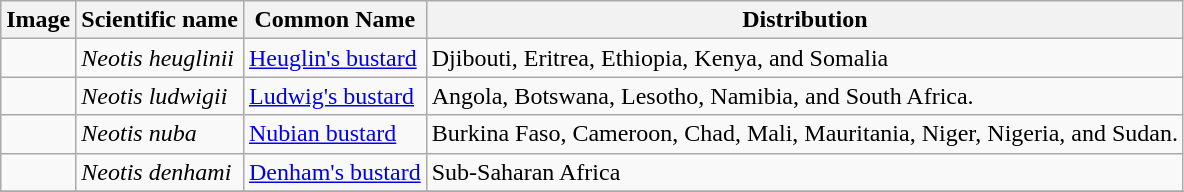<table class="wikitable">
<tr>
<th>Image</th>
<th>Scientific name</th>
<th>Common Name</th>
<th>Distribution</th>
</tr>
<tr>
<td></td>
<td><em>Neotis heuglinii</em></td>
<td><a href='#'>Heuglin's bustard</a></td>
<td>Djibouti, Eritrea, Ethiopia, Kenya, and Somalia</td>
</tr>
<tr>
<td></td>
<td><em>Neotis ludwigii</em></td>
<td><a href='#'>Ludwig's bustard</a></td>
<td>Angola, Botswana, Lesotho, Namibia, and South Africa.</td>
</tr>
<tr>
<td></td>
<td><em>Neotis nuba</em></td>
<td><a href='#'>Nubian bustard</a></td>
<td>Burkina Faso, Cameroon, Chad, Mali, Mauritania, Niger, Nigeria, and Sudan.</td>
</tr>
<tr>
<td></td>
<td><em>Neotis denhami</em></td>
<td><a href='#'>Denham's bustard</a></td>
<td>Sub-Saharan Africa</td>
</tr>
<tr>
</tr>
</table>
